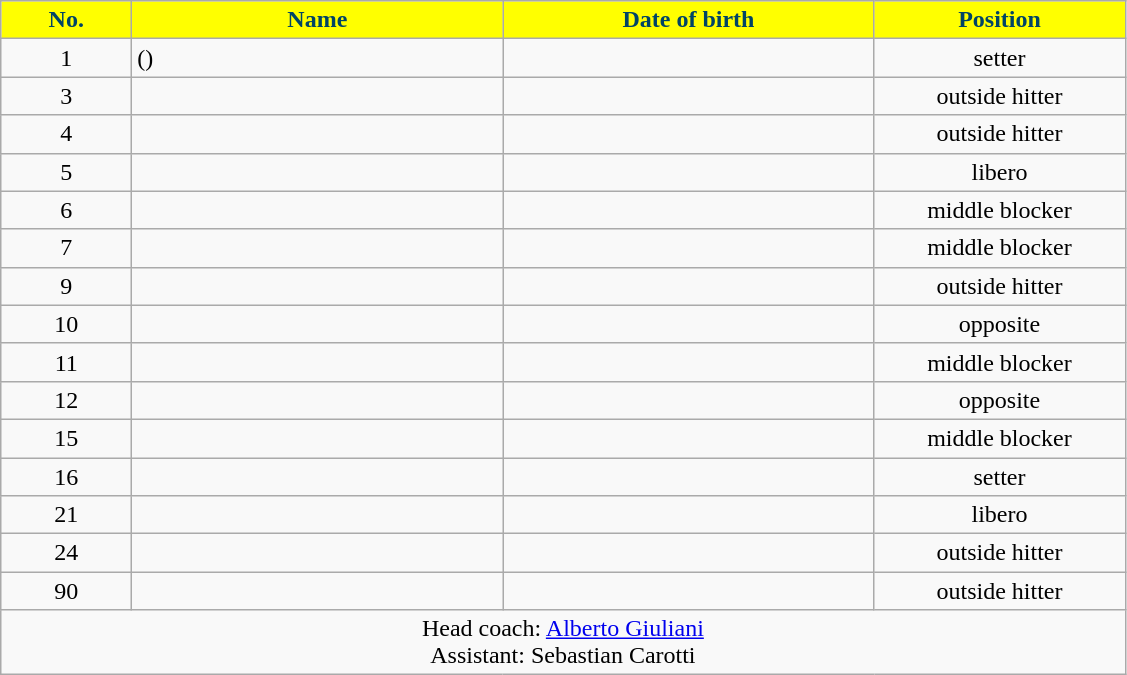<table class="wikitable sortable" style="font-size:100%; text-align:center;">
<tr>
<th style="width:5em; color:#004466; background-color:#ffff00">No.</th>
<th style="width:15em; color:#004466; background-color:#ffff00">Name</th>
<th style="width:15em; color:#004466; background-color:#ffff00">Date of birth</th>
<th style="width:10em; color:#004466; background-color:#ffff00">Position</th>
</tr>
<tr>
<td>1</td>
<td align=left>  ()</td>
<td align=right></td>
<td>setter</td>
</tr>
<tr>
<td>3</td>
<td align=left> </td>
<td align=right></td>
<td>outside hitter</td>
</tr>
<tr>
<td>4</td>
<td align=left> </td>
<td align=right></td>
<td>outside hitter</td>
</tr>
<tr>
<td>5</td>
<td align=left> </td>
<td align=right></td>
<td>libero</td>
</tr>
<tr>
<td>6</td>
<td align=left> </td>
<td align=right></td>
<td>middle blocker</td>
</tr>
<tr>
<td>7</td>
<td align=left> </td>
<td align=right></td>
<td>middle blocker</td>
</tr>
<tr>
<td>9</td>
<td align=left> </td>
<td align=right></td>
<td>outside hitter</td>
</tr>
<tr>
<td>10</td>
<td align=left> </td>
<td align=right></td>
<td>opposite</td>
</tr>
<tr>
<td>11</td>
<td align=left> </td>
<td align=right></td>
<td>middle blocker</td>
</tr>
<tr>
<td>12</td>
<td align=left> </td>
<td align=right></td>
<td>opposite</td>
</tr>
<tr>
<td>15</td>
<td align=left> </td>
<td align=right></td>
<td>middle blocker</td>
</tr>
<tr>
<td>16</td>
<td align=left> </td>
<td align=right></td>
<td>setter</td>
</tr>
<tr>
<td>21</td>
<td align=left> </td>
<td align=right></td>
<td>libero</td>
</tr>
<tr>
<td>24</td>
<td align=left> </td>
<td align=right></td>
<td>outside hitter</td>
</tr>
<tr>
<td>90</td>
<td align=left> </td>
<td align=right></td>
<td>outside hitter</td>
</tr>
<tr>
<td colspan=4>Head coach:  <a href='#'>Alberto Giuliani</a><br>Assistant:  Sebastian Carotti</td>
</tr>
</table>
